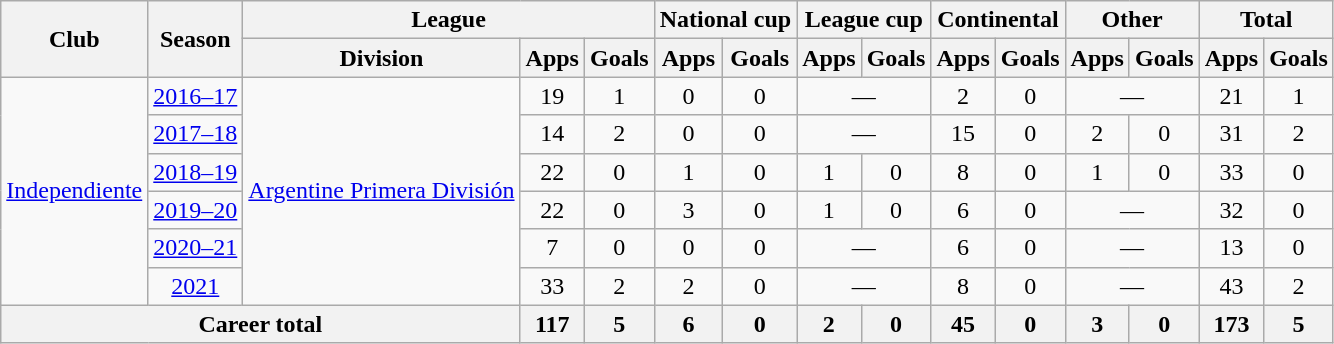<table class="wikitable" style="text-align:center">
<tr>
<th rowspan="2">Club</th>
<th rowspan="2">Season</th>
<th colspan="3">League</th>
<th colspan="2">National cup</th>
<th colspan="2">League cup</th>
<th colspan="2">Continental</th>
<th colspan="2">Other</th>
<th colspan="2">Total</th>
</tr>
<tr>
<th>Division</th>
<th>Apps</th>
<th>Goals</th>
<th>Apps</th>
<th>Goals</th>
<th>Apps</th>
<th>Goals</th>
<th>Apps</th>
<th>Goals</th>
<th>Apps</th>
<th>Goals</th>
<th>Apps</th>
<th>Goals</th>
</tr>
<tr>
<td rowspan="6"><a href='#'>Independiente</a></td>
<td><a href='#'>2016–17</a></td>
<td rowspan="6"><a href='#'>Argentine Primera División</a></td>
<td>19</td>
<td>1</td>
<td>0</td>
<td>0</td>
<td colspan="2">—</td>
<td>2</td>
<td>0</td>
<td colspan="2">—</td>
<td>21</td>
<td>1</td>
</tr>
<tr>
<td><a href='#'>2017–18</a></td>
<td>14</td>
<td>2</td>
<td>0</td>
<td>0</td>
<td colspan="2">—</td>
<td>15</td>
<td>0</td>
<td>2</td>
<td>0</td>
<td>31</td>
<td>2</td>
</tr>
<tr>
<td><a href='#'>2018–19</a></td>
<td>22</td>
<td>0</td>
<td>1</td>
<td>0</td>
<td>1</td>
<td>0</td>
<td>8</td>
<td>0</td>
<td>1</td>
<td>0</td>
<td>33</td>
<td>0</td>
</tr>
<tr>
<td><a href='#'>2019–20</a></td>
<td>22</td>
<td>0</td>
<td>3</td>
<td>0</td>
<td>1</td>
<td>0</td>
<td>6</td>
<td>0</td>
<td colspan="2">—</td>
<td>32</td>
<td>0</td>
</tr>
<tr>
<td><a href='#'>2020–21</a></td>
<td>7</td>
<td>0</td>
<td>0</td>
<td>0</td>
<td colspan="2">—</td>
<td>6</td>
<td>0</td>
<td colspan="2">—</td>
<td>13</td>
<td>0</td>
</tr>
<tr>
<td><a href='#'>2021</a></td>
<td>33</td>
<td>2</td>
<td>2</td>
<td>0</td>
<td colspan="2">—</td>
<td>8</td>
<td>0</td>
<td colspan="2">—</td>
<td>43</td>
<td>2</td>
</tr>
<tr>
<th colspan="3">Career total</th>
<th>117</th>
<th>5</th>
<th>6</th>
<th>0</th>
<th>2</th>
<th>0</th>
<th>45</th>
<th>0</th>
<th>3</th>
<th>0</th>
<th>173</th>
<th>5</th>
</tr>
</table>
